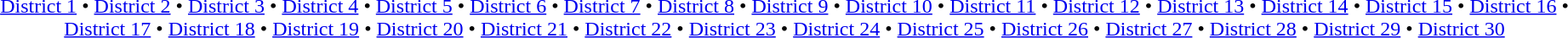<table id=toc class=toc summary=Contents>
<tr>
<td align=center><a href='#'>District 1</a> • <a href='#'>District 2</a> • <a href='#'>District 3</a> • <a href='#'>District 4</a> • <a href='#'>District 5</a> • <a href='#'>District 6</a> • <a href='#'>District 7</a> • <a href='#'>District 8</a> • <a href='#'>District 9</a> • <a href='#'>District 10</a> • <a href='#'>District 11</a> • <a href='#'>District 12</a> • <a href='#'>District 13</a> • <a href='#'>District 14</a> • <a href='#'>District 15</a> • <a href='#'>District 16</a> • <a href='#'>District 17</a> • <a href='#'>District 18</a> • <a href='#'>District 19</a> • <a href='#'>District 20</a> • <a href='#'>District 21</a> • <a href='#'>District 22</a> • <a href='#'>District 23</a> • <a href='#'>District 24</a> • <a href='#'>District 25</a> • <a href='#'>District 26</a> • <a href='#'>District 27</a> • <a href='#'>District 28</a> • <a href='#'>District 29</a> • <a href='#'>District 30</a></td>
</tr>
</table>
